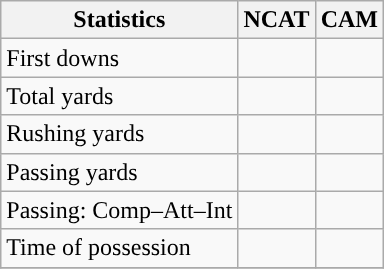<table class="wikitable" style="float: left;">
<tr>
<th>Statistics</th>
<th>NCAT</th>
<th>CAM</th>
</tr>
<tr>
<td>First downs</td>
<td></td>
<td></td>
</tr>
<tr>
<td>Total yards</td>
<td></td>
<td></td>
</tr>
<tr>
<td>Rushing yards</td>
<td></td>
<td></td>
</tr>
<tr>
<td>Passing yards</td>
<td></td>
<td></td>
</tr>
<tr>
<td>Passing: Comp–Att–Int</td>
<td></td>
<td></td>
</tr>
<tr>
<td>Time of possession</td>
<td></td>
<td></td>
</tr>
<tr>
</tr>
</table>
